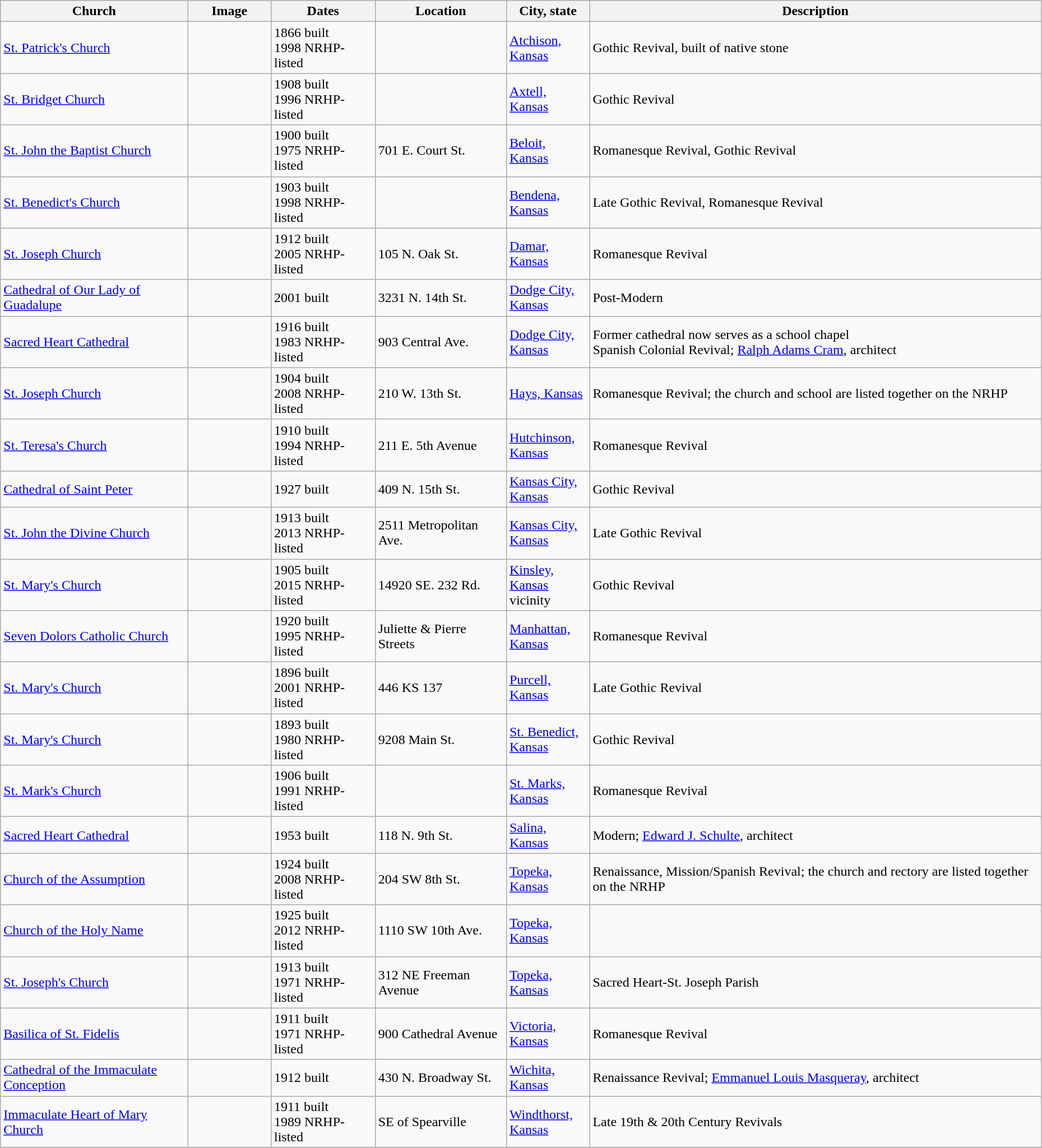<table class="wikitable sortable" style="width:98%">
<tr>
<th width = 18%><strong>Church</strong></th>
<th width = 8% class="unsortable"><strong>Image</strong></th>
<th width = 10%><strong>Dates</strong></th>
<th><strong>Location</strong></th>
<th width = 8%><strong>City, state</strong></th>
<th class="unsortable"><strong>Description</strong></th>
</tr>
<tr>
<td><a href='#'>St. Patrick's Church</a></td>
<td></td>
<td>1866 built<br>1998 NRHP-listed</td>
<td><small></small></td>
<td><a href='#'>Atchison, Kansas</a></td>
<td>Gothic Revival, built of native stone</td>
</tr>
<tr>
<td><a href='#'>St. Bridget Church</a></td>
<td></td>
<td>1908 built<br>1996 NRHP-listed</td>
<td><small></small></td>
<td><a href='#'>Axtell, Kansas</a></td>
<td>Gothic Revival</td>
</tr>
<tr>
<td><a href='#'>St. John the Baptist Church</a></td>
<td></td>
<td>1900 built<br>1975 NRHP-listed</td>
<td>701 E. Court St.<br><small></small></td>
<td><a href='#'>Beloit, Kansas</a></td>
<td>Romanesque Revival, Gothic Revival</td>
</tr>
<tr>
<td><a href='#'>St. Benedict's Church</a></td>
<td></td>
<td>1903 built<br>1998 NRHP-listed</td>
<td><small></small></td>
<td><a href='#'>Bendena, Kansas</a></td>
<td>Late Gothic Revival, Romanesque Revival</td>
</tr>
<tr>
<td><a href='#'>St. Joseph Church</a></td>
<td></td>
<td>1912 built<br>2005 NRHP-listed</td>
<td>105 N. Oak St.<br><small></small></td>
<td><a href='#'>Damar, Kansas</a></td>
<td>Romanesque Revival</td>
</tr>
<tr>
<td><a href='#'>Cathedral of Our Lady of Guadalupe</a></td>
<td></td>
<td>2001 built</td>
<td>3231 N. 14th St.<br><small></small></td>
<td><a href='#'>Dodge City, Kansas</a></td>
<td>Post-Modern</td>
</tr>
<tr>
<td><a href='#'>Sacred Heart Cathedral</a></td>
<td></td>
<td>1916 built<br>1983 NRHP-listed</td>
<td>903 Central Ave.<br><small></small></td>
<td><a href='#'>Dodge City, Kansas</a></td>
<td>Former cathedral now serves as a school chapel<br>Spanish Colonial Revival; <a href='#'>Ralph Adams Cram</a>, architect</td>
</tr>
<tr>
<td><a href='#'>St. Joseph Church</a></td>
<td></td>
<td>1904 built<br>2008 NRHP-listed</td>
<td>210 W. 13th St.<br><small></small></td>
<td><a href='#'>Hays, Kansas</a></td>
<td>Romanesque Revival; the church and school are listed together on the NRHP</td>
</tr>
<tr>
<td><a href='#'>St. Teresa's Church</a></td>
<td></td>
<td>1910 built<br>1994 NRHP-listed</td>
<td>211 E. 5th Avenue<br><small></small></td>
<td><a href='#'>Hutchinson, Kansas</a></td>
<td>Romanesque Revival</td>
</tr>
<tr>
<td><a href='#'>Cathedral of Saint Peter</a></td>
<td></td>
<td>1927 built</td>
<td>409 N. 15th St.<br><small></small></td>
<td><a href='#'>Kansas City, Kansas</a></td>
<td>Gothic Revival</td>
</tr>
<tr>
<td><a href='#'>St. John the Divine Church</a></td>
<td></td>
<td>1913 built<br>2013 NRHP-listed</td>
<td>2511 Metropolitan Ave.<br><small></small></td>
<td><a href='#'>Kansas City, Kansas</a></td>
<td>Late Gothic Revival</td>
</tr>
<tr>
<td><a href='#'>St. Mary's Church</a></td>
<td></td>
<td>1905 built<br>2015 NRHP-listed</td>
<td>14920 SE. 232 Rd.<br><small></small></td>
<td><a href='#'>Kinsley, Kansas</a> vicinity</td>
<td>Gothic Revival</td>
</tr>
<tr>
<td><a href='#'>Seven Dolors Catholic Church</a></td>
<td></td>
<td>1920 built<br>1995 NRHP-listed</td>
<td>Juliette & Pierre Streets<br><small></small></td>
<td><a href='#'>Manhattan, Kansas</a></td>
<td>Romanesque Revival</td>
</tr>
<tr>
<td><a href='#'>St. Mary's Church</a></td>
<td></td>
<td>1896 built<br>2001 NRHP-listed</td>
<td>446 KS 137<br><small></small></td>
<td><a href='#'>Purcell, Kansas</a></td>
<td>Late Gothic Revival</td>
</tr>
<tr>
<td><a href='#'>St. Mary's Church</a></td>
<td></td>
<td>1893 built<br>1980 NRHP-listed</td>
<td>9208 Main St.<br><small></small></td>
<td><a href='#'>St. Benedict, Kansas</a></td>
<td>Gothic Revival</td>
</tr>
<tr>
<td><a href='#'>St. Mark's Church</a></td>
<td></td>
<td>1906 built<br>1991 NRHP-listed</td>
<td><small></small></td>
<td><a href='#'>St. Marks, Kansas</a></td>
<td>Romanesque Revival</td>
</tr>
<tr>
<td><a href='#'>Sacred Heart Cathedral</a></td>
<td></td>
<td>1953 built</td>
<td>118 N. 9th St.<br><small></small></td>
<td><a href='#'>Salina, Kansas</a></td>
<td>Modern; <a href='#'>Edward J. Schulte</a>, architect</td>
</tr>
<tr>
<td><a href='#'>Church of the Assumption</a></td>
<td></td>
<td>1924 built<br>2008 NRHP-listed</td>
<td>204 SW 8th St.<br><small></small></td>
<td><a href='#'>Topeka, Kansas</a></td>
<td>Renaissance, Mission/Spanish Revival; the church and rectory are listed together on the NRHP</td>
</tr>
<tr>
<td><a href='#'>Church of the Holy Name</a></td>
<td></td>
<td>1925 built<br>2012 NRHP-listed</td>
<td>1110 SW 10th Ave.<br><small></small></td>
<td><a href='#'>Topeka, Kansas</a></td>
<td></td>
</tr>
<tr>
<td><a href='#'>St. Joseph's Church</a></td>
<td></td>
<td>1913 built<br>1971 NRHP-listed</td>
<td>312 NE Freeman Avenue<br><small></small></td>
<td><a href='#'>Topeka, Kansas</a></td>
<td>Sacred Heart-St. Joseph Parish</td>
</tr>
<tr>
<td><a href='#'>Basilica of St. Fidelis</a></td>
<td></td>
<td>1911 built<br>1971 NRHP-listed</td>
<td>900 Cathedral Avenue<br><small></small></td>
<td><a href='#'>Victoria, Kansas</a></td>
<td>Romanesque Revival</td>
</tr>
<tr>
<td><a href='#'>Cathedral of the Immaculate Conception</a></td>
<td></td>
<td>1912 built</td>
<td>430 N. Broadway St.<br><small></small></td>
<td><a href='#'>Wichita, Kansas</a></td>
<td>Renaissance Revival; <a href='#'>Emmanuel Louis Masqueray</a>, architect</td>
</tr>
<tr>
<td><a href='#'>Immaculate Heart of Mary Church</a></td>
<td></td>
<td>1911 built<br>1989 NRHP-listed</td>
<td>SE of Spearville<br><small></small></td>
<td><a href='#'>Windthorst, Kansas</a></td>
<td>Late 19th & 20th Century Revivals</td>
</tr>
<tr>
</tr>
</table>
